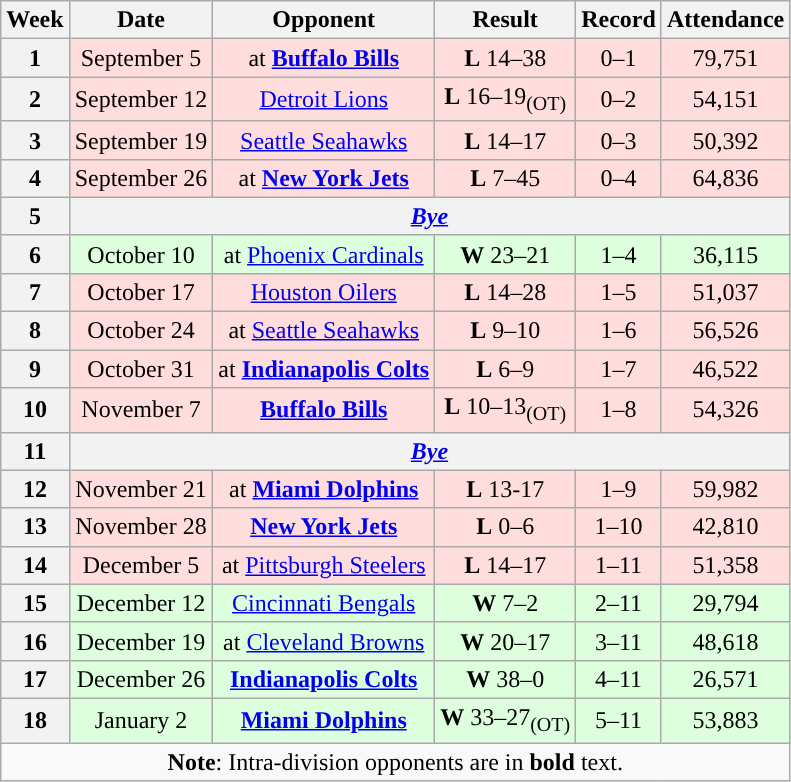<table class="wikitable"  style="text-align: center;">
<tr>
<th>Week</th>
<th>Date</th>
<th>Opponent</th>
<th>Result</th>
<th>Record</th>
<th>Attendance</th>
</tr>
<tr style="background: #ffdddd;">
<th>1</th>
<td>September 5</td>
<td>at <strong><a href='#'>Buffalo Bills</a></strong></td>
<td><strong>L</strong> 14–38</td>
<td>0–1</td>
<td>79,751</td>
</tr>
<tr style="background: #ffdddd;">
<th>2</th>
<td>September 12</td>
<td><a href='#'>Detroit Lions</a></td>
<td><strong>L</strong> 16–19<sub>(OT)</sub></td>
<td>0–2</td>
<td>54,151</td>
</tr>
<tr style="background: #ffdddd">
<th>3</th>
<td>September 19</td>
<td><a href='#'>Seattle Seahawks</a></td>
<td><strong>L</strong> 14–17</td>
<td>0–3</td>
<td>50,392</td>
</tr>
<tr style="background: #ffdddd;">
<th>4</th>
<td>September 26</td>
<td>at <strong><a href='#'>New York Jets</a></strong></td>
<td><strong>L</strong> 7–45</td>
<td>0–4</td>
<td>64,836</td>
</tr>
<tr>
<th>5</th>
<th colspan="5"><em><a href='#'>Bye</a></em></th>
</tr>
<tr style="background: #ddffdd;">
<th>6</th>
<td>October 10</td>
<td>at <a href='#'>Phoenix Cardinals</a></td>
<td><strong>W</strong> 23–21</td>
<td>1–4</td>
<td>36,115</td>
</tr>
<tr style="background: #ffdddd;">
<th>7</th>
<td>October 17</td>
<td><a href='#'>Houston Oilers</a></td>
<td><strong>L</strong> 14–28</td>
<td>1–5</td>
<td>51,037</td>
</tr>
<tr style="background: #ffdddd;">
<th>8</th>
<td>October 24</td>
<td>at <a href='#'>Seattle Seahawks</a></td>
<td><strong>L</strong> 9–10</td>
<td>1–6</td>
<td>56,526</td>
</tr>
<tr style="background: #ffdddd;">
<th>9</th>
<td>October 31</td>
<td>at <strong><a href='#'>Indianapolis Colts</a></strong></td>
<td><strong>L</strong> 6–9</td>
<td>1–7</td>
<td>46,522</td>
</tr>
<tr style="background: #ffdddd;">
<th>10</th>
<td>November 7</td>
<td><strong><a href='#'>Buffalo Bills</a></strong></td>
<td><strong>L</strong> 10–13<sub>(OT)</sub></td>
<td>1–8</td>
<td>54,326</td>
</tr>
<tr>
<th>11</th>
<th colspan="5"><em><a href='#'>Bye</a></em></th>
</tr>
<tr style="background: #ffdddd;">
<th>12</th>
<td>November 21</td>
<td>at <strong><a href='#'>Miami Dolphins</a></strong></td>
<td><strong>L</strong> 13-17</td>
<td>1–9</td>
<td>59,982</td>
</tr>
<tr style="background: #ffdddd;">
<th>13</th>
<td>November 28</td>
<td><strong><a href='#'>New York Jets</a></strong></td>
<td><strong>L</strong> 0–6</td>
<td>1–10</td>
<td>42,810</td>
</tr>
<tr style="background: #ffdddd;">
<th>14</th>
<td>December 5</td>
<td>at <a href='#'>Pittsburgh Steelers</a></td>
<td><strong>L</strong> 14–17</td>
<td>1–11</td>
<td>51,358</td>
</tr>
<tr style="background: #ddffdd;">
<th>15</th>
<td>December 12</td>
<td><a href='#'>Cincinnati Bengals</a></td>
<td><strong>W</strong> 7–2</td>
<td>2–11</td>
<td>29,794</td>
</tr>
<tr style="background: #ddffdd;">
<th>16</th>
<td>December 19</td>
<td>at <a href='#'>Cleveland Browns</a></td>
<td><strong>W</strong> 20–17</td>
<td>3–11</td>
<td>48,618</td>
</tr>
<tr style="background: #ddffdd;">
<th>17</th>
<td>December 26</td>
<td><strong><a href='#'>Indianapolis Colts</a></strong></td>
<td><strong>W</strong> 38–0</td>
<td>4–11</td>
<td>26,571</td>
</tr>
<tr style="background: #ddffdd;">
<th>18</th>
<td>January 2</td>
<td><strong><a href='#'>Miami Dolphins</a></strong></td>
<td><strong>W</strong> 33–27<sub>(OT)</sub></td>
<td>5–11</td>
<td>53,883</td>
</tr>
<tr>
<td colspan="6"><strong>Note</strong>: Intra-division opponents are in <strong>bold</strong> text.</td>
</tr>
</table>
